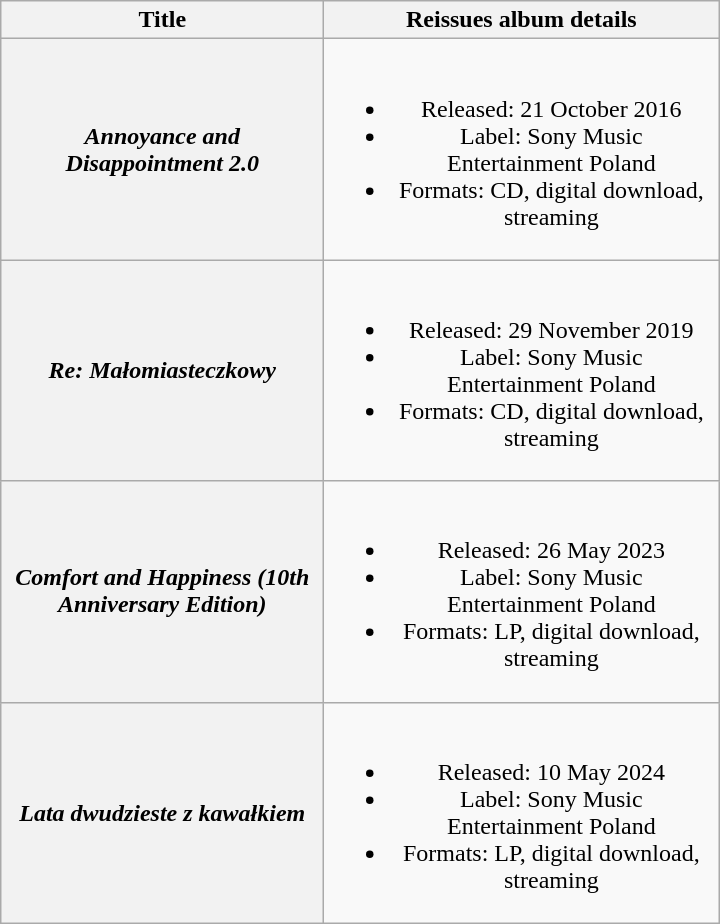<table class="wikitable plainrowheaders" style="text-align:center;">
<tr>
<th scope="col" style="width:13em;">Title</th>
<th scope="col" style="width:16em;">Reissues album details</th>
</tr>
<tr>
<th scope="row"><em>Annoyance and Disappointment 2.0</em></th>
<td><br><ul><li>Released: 21 October 2016</li><li>Label: Sony Music Entertainment Poland</li><li>Formats: CD, digital download, streaming</li></ul></td>
</tr>
<tr>
<th scope="row"><em>Re: Małomiasteczkowy</em></th>
<td><br><ul><li>Released: 29 November 2019</li><li>Label: Sony Music Entertainment Poland</li><li>Formats: CD, digital download, streaming</li></ul></td>
</tr>
<tr>
<th scope="row"><em>Comfort and Happiness (10th Anniversary Edition)</em></th>
<td><br><ul><li>Released: 26 May 2023</li><li>Label: Sony Music Entertainment Poland</li><li>Formats: LP, digital download, streaming</li></ul></td>
</tr>
<tr>
<th scope="row"><em>Lata dwudzieste z kawałkiem</em></th>
<td><br><ul><li>Released: 10 May 2024</li><li>Label: Sony Music Entertainment Poland</li><li>Formats: LP, digital download, streaming</li></ul></td>
</tr>
</table>
